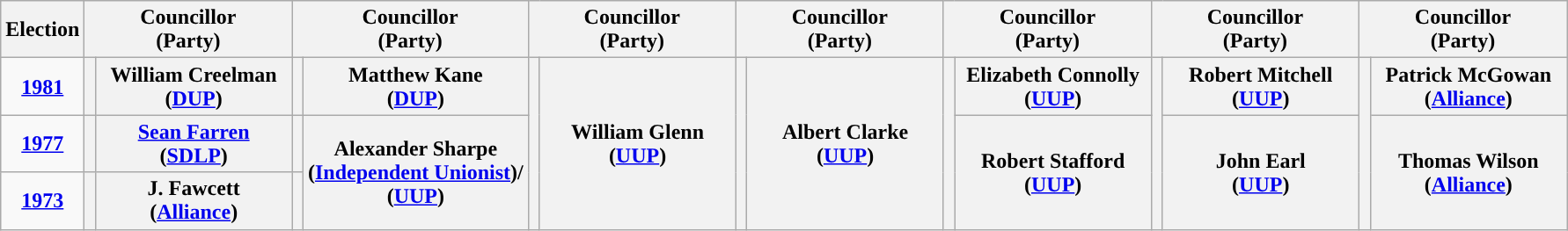<table class="wikitable" style="text-align:center">
<tr>
<th scope="col" width="50">Election</th>
<th scope="col" width="150" colspan = "2">Councillor<br> (Party)</th>
<th scope="col" width="150" colspan = "2">Councillor<br> (Party)</th>
<th scope="col" width="150" colspan = "2">Councillor<br> (Party)</th>
<th scope="col" width="150" colspan = "2">Councillor<br> (Party)</th>
<th scope="col" width="150" colspan = "2">Councillor<br> (Party)</th>
<th scope="col" width="150" colspan = "2">Councillor<br> (Party)</th>
<th scope="col" width="150" colspan = "2">Councillor<br> (Party)</th>
</tr>
<tr>
<td><strong><a href='#'>1981</a></strong></td>
<th rowspan="1" width="1" style="background-color: "></th>
<th rowspan = "1">William Creelman <br> (<a href='#'>DUP</a>)</th>
<th rowspan="1" width="1" style="background-color: "></th>
<th rowspan = "1">Matthew Kane <br> (<a href='#'>DUP</a>)</th>
<th rowspan="3" width="1" style="background-color: "></th>
<th rowspan = "3">William Glenn <br> (<a href='#'>UUP</a>)</th>
<th rowspan="3" width="1" style="background-color: "></th>
<th rowspan = "3">Albert Clarke <br> (<a href='#'>UUP</a>)</th>
<th rowspan="3" width="1" style="background-color: "></th>
<th rowspan = "1">Elizabeth Connolly <br> (<a href='#'>UUP</a>)</th>
<th rowspan="3" width="1" style="background-color: "></th>
<th rowspan = "1">Robert Mitchell <br> (<a href='#'>UUP</a>)</th>
<th rowspan="3" width="1" style="background-color: "></th>
<th rowspan = "1">Patrick McGowan <br> (<a href='#'>Alliance</a>)</th>
</tr>
<tr>
<td><strong><a href='#'>1977</a></strong></td>
<th rowspan="1" width="1" style="background-color: "></th>
<th rowspan = "1"><a href='#'>Sean Farren</a> <br> (<a href='#'>SDLP</a>)</th>
<th rowspan="1" width="1" style="background-color: "></th>
<th rowspan = "2">Alexander Sharpe <br> (<a href='#'>Independent Unionist</a>)/ <br> (<a href='#'>UUP</a>)</th>
<th rowspan = "2">Robert Stafford <br> (<a href='#'>UUP</a>)</th>
<th rowspan = "2">John Earl <br> (<a href='#'>UUP</a>)</th>
<th rowspan = "2">Thomas Wilson <br> (<a href='#'>Alliance</a>)</th>
</tr>
<tr>
<td><strong><a href='#'>1973</a></strong></td>
<th rowspan="1" width="1" style="background-color: "></th>
<th rowspan = "1">J. Fawcett <br> (<a href='#'>Alliance</a>)</th>
<th rowspan="2" width="1" style="background-color: "></th>
</tr>
</table>
